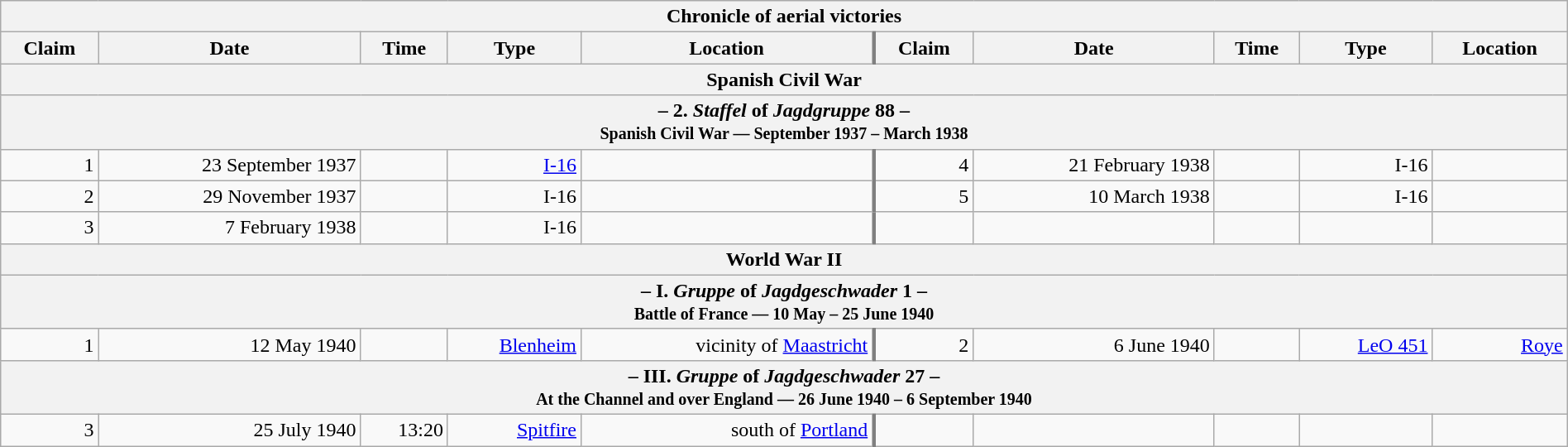<table class="wikitable plainrowheaders collapsible" style="margin-left: auto; margin-right: auto; border: none; text-align:right; width: 100%;">
<tr>
<th colspan="10">Chronicle of aerial victories</th>
</tr>
<tr>
<th scope="col">Claim</th>
<th scope="col">Date</th>
<th scope="col">Time</th>
<th scope="col" width="100px">Type</th>
<th scope="col">Location</th>
<th scope="col" style="border-left: 3px solid grey;">Claim</th>
<th scope="col">Date</th>
<th scope="col">Time</th>
<th scope="col" width="100px">Type</th>
<th scope="col">Location</th>
</tr>
<tr>
<th colspan="10">Spanish Civil War</th>
</tr>
<tr>
<th colspan="10">– 2. <em>Staffel</em> of <em>Jagdgruppe</em> 88 –<br><small>Spanish Civil War — September 1937 – March 1938</small></th>
</tr>
<tr>
<td>1</td>
<td>23 September 1937</td>
<td></td>
<td><a href='#'>I-16</a></td>
<td></td>
<td style="border-left: 3px solid grey;">4</td>
<td>21 February 1938</td>
<td></td>
<td>I-16</td>
<td></td>
</tr>
<tr>
<td>2</td>
<td>29 November 1937</td>
<td></td>
<td>I-16</td>
<td></td>
<td style="border-left: 3px solid grey;">5</td>
<td>10 March 1938</td>
<td></td>
<td>I-16</td>
<td></td>
</tr>
<tr>
<td>3</td>
<td>7 February 1938</td>
<td></td>
<td>I-16</td>
<td></td>
<td style="border-left: 3px solid grey;"></td>
<td></td>
<td></td>
<td></td>
<td></td>
</tr>
<tr>
<th colspan="10">World War II</th>
</tr>
<tr>
<th colspan="10">– I. <em>Gruppe</em> of <em>Jagdgeschwader</em> 1 –<br><small>Battle of France — 10 May – 25 June 1940</small></th>
</tr>
<tr>
<td>1</td>
<td>12 May 1940</td>
<td></td>
<td><a href='#'>Blenheim</a></td>
<td>vicinity of <a href='#'>Maastricht</a></td>
<td style="border-left: 3px solid grey;">2</td>
<td>6 June 1940</td>
<td></td>
<td><a href='#'>LeO 451</a></td>
<td><a href='#'>Roye</a></td>
</tr>
<tr>
<th colspan="10">– III. <em>Gruppe</em> of <em>Jagdgeschwader</em> 27 –<br><small>At the Channel and over England — 26 June 1940 – 6 September 1940</small></th>
</tr>
<tr>
<td>3</td>
<td>25 July 1940</td>
<td>13:20</td>
<td><a href='#'>Spitfire</a></td>
<td>south of <a href='#'>Portland</a></td>
<td style="border-left: 3px solid grey;"></td>
<td></td>
<td></td>
<td></td>
<td></td>
</tr>
</table>
